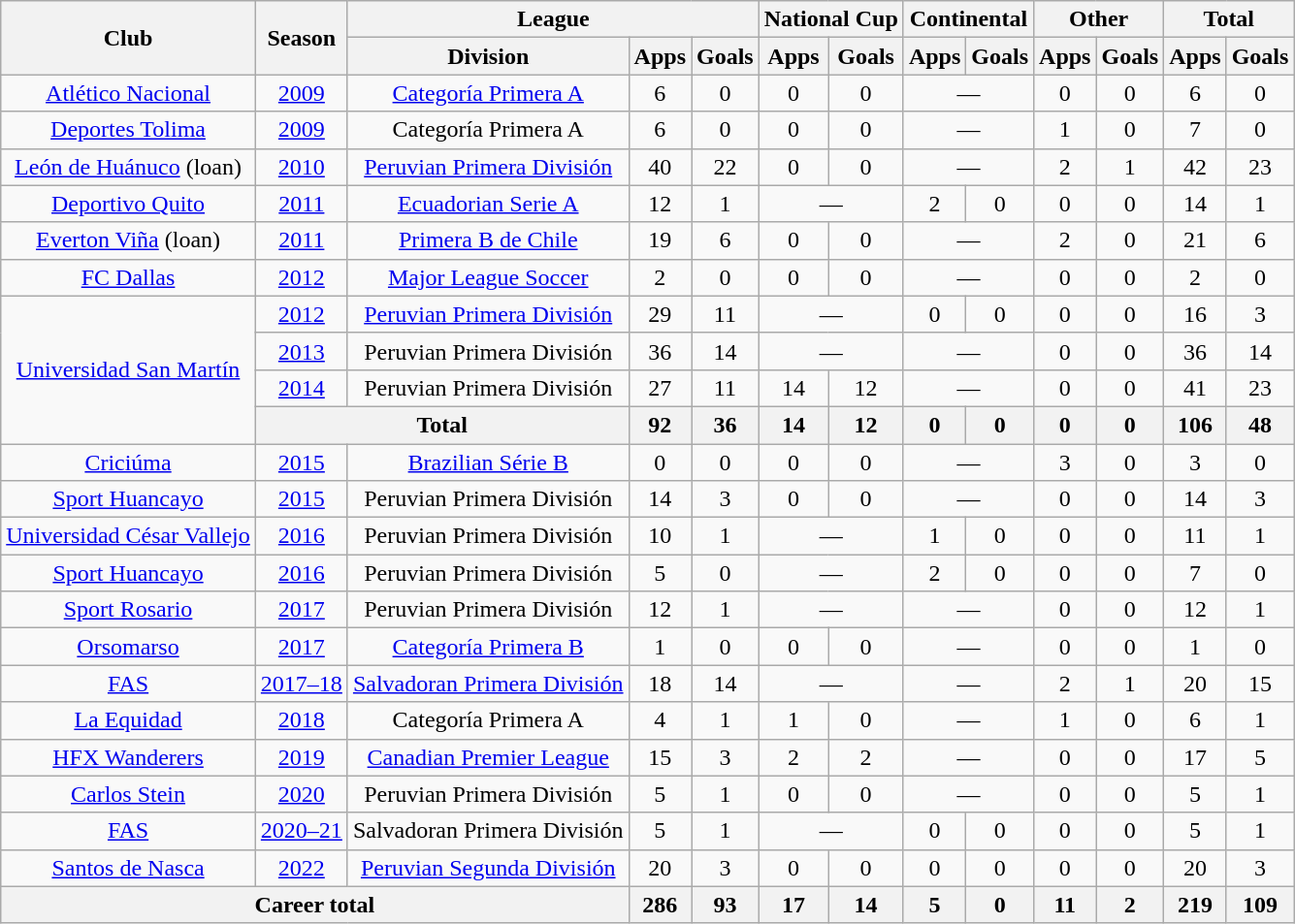<table class="wikitable" style="text-align:center">
<tr>
<th rowspan="2">Club</th>
<th rowspan="2">Season</th>
<th colspan="3">League</th>
<th colspan="2">National Cup</th>
<th colspan="2">Continental</th>
<th colspan="2">Other</th>
<th colspan="2">Total</th>
</tr>
<tr>
<th>Division</th>
<th>Apps</th>
<th>Goals</th>
<th>Apps</th>
<th>Goals</th>
<th>Apps</th>
<th>Goals</th>
<th>Apps</th>
<th>Goals</th>
<th>Apps</th>
<th>Goals</th>
</tr>
<tr>
<td rowspan="1"><a href='#'>Atlético Nacional</a></td>
<td><a href='#'>2009</a></td>
<td><a href='#'>Categoría Primera A</a></td>
<td>6</td>
<td>0</td>
<td>0</td>
<td>0</td>
<td colspan="2">—</td>
<td>0</td>
<td>0</td>
<td>6</td>
<td>0</td>
</tr>
<tr>
<td rowspan="1"><a href='#'>Deportes Tolima</a></td>
<td><a href='#'>2009</a></td>
<td>Categoría Primera A</td>
<td>6</td>
<td>0</td>
<td>0</td>
<td>0</td>
<td colspan="2">—</td>
<td>1</td>
<td>0</td>
<td>7</td>
<td>0</td>
</tr>
<tr>
<td rowspan="1"><a href='#'>León de Huánuco</a> (loan)</td>
<td><a href='#'>2010</a></td>
<td><a href='#'>Peruvian Primera División</a></td>
<td>40</td>
<td>22</td>
<td>0</td>
<td>0</td>
<td colspan="2">—</td>
<td>2</td>
<td>1</td>
<td>42</td>
<td>23</td>
</tr>
<tr>
<td rowspan="1"><a href='#'>Deportivo Quito</a></td>
<td><a href='#'>2011</a></td>
<td><a href='#'>Ecuadorian Serie A</a></td>
<td>12</td>
<td>1</td>
<td colspan="2">—</td>
<td>2</td>
<td>0</td>
<td>0</td>
<td>0</td>
<td>14</td>
<td>1</td>
</tr>
<tr>
<td rowspan="1"><a href='#'>Everton Viña</a> (loan)</td>
<td><a href='#'>2011</a></td>
<td><a href='#'>Primera B de Chile</a></td>
<td>19</td>
<td>6</td>
<td>0</td>
<td>0</td>
<td colspan="2">—</td>
<td>2</td>
<td>0</td>
<td>21</td>
<td>6</td>
</tr>
<tr>
<td rowspan="1"><a href='#'>FC Dallas</a></td>
<td><a href='#'>2012</a></td>
<td><a href='#'>Major League Soccer</a></td>
<td>2</td>
<td>0</td>
<td>0</td>
<td>0</td>
<td colspan="2">—</td>
<td>0</td>
<td>0</td>
<td>2</td>
<td>0</td>
</tr>
<tr>
<td rowspan="4"><a href='#'>Universidad San Martín</a></td>
<td><a href='#'>2012</a></td>
<td><a href='#'>Peruvian Primera División</a></td>
<td>29</td>
<td>11</td>
<td colspan="2">—</td>
<td>0</td>
<td>0</td>
<td>0</td>
<td>0</td>
<td>16</td>
<td>3</td>
</tr>
<tr>
<td><a href='#'>2013</a></td>
<td>Peruvian Primera División</td>
<td>36</td>
<td>14</td>
<td colspan="2">—</td>
<td colspan="2">—</td>
<td>0</td>
<td>0</td>
<td>36</td>
<td>14</td>
</tr>
<tr>
<td><a href='#'>2014</a></td>
<td>Peruvian Primera División</td>
<td>27</td>
<td>11</td>
<td>14</td>
<td>12</td>
<td colspan="2">—</td>
<td>0</td>
<td>0</td>
<td>41</td>
<td>23</td>
</tr>
<tr>
<th colspan="2">Total</th>
<th>92</th>
<th>36</th>
<th>14</th>
<th>12</th>
<th>0</th>
<th>0</th>
<th>0</th>
<th>0</th>
<th>106</th>
<th>48</th>
</tr>
<tr>
<td rowspan="1"><a href='#'>Criciúma</a></td>
<td><a href='#'>2015</a></td>
<td><a href='#'>Brazilian Série B</a></td>
<td>0</td>
<td>0</td>
<td>0</td>
<td>0</td>
<td colspan="2">—</td>
<td>3</td>
<td>0</td>
<td>3</td>
<td>0</td>
</tr>
<tr>
<td rowspan="1"><a href='#'>Sport Huancayo</a></td>
<td><a href='#'>2015</a></td>
<td>Peruvian Primera División</td>
<td>14</td>
<td>3</td>
<td>0</td>
<td>0</td>
<td colspan="2">—</td>
<td>0</td>
<td>0</td>
<td>14</td>
<td>3</td>
</tr>
<tr>
<td rowspan="1"><a href='#'>Universidad César Vallejo</a></td>
<td><a href='#'>2016</a></td>
<td>Peruvian Primera División</td>
<td>10</td>
<td>1</td>
<td colspan="2">—</td>
<td>1</td>
<td>0</td>
<td>0</td>
<td>0</td>
<td>11</td>
<td>1</td>
</tr>
<tr>
<td rowspan="1"><a href='#'>Sport Huancayo</a></td>
<td><a href='#'>2016</a></td>
<td>Peruvian Primera División</td>
<td>5</td>
<td>0</td>
<td colspan="2">—</td>
<td>2</td>
<td>0</td>
<td>0</td>
<td>0</td>
<td>7</td>
<td>0</td>
</tr>
<tr>
<td rowspan="1"><a href='#'>Sport Rosario</a></td>
<td><a href='#'>2017</a></td>
<td>Peruvian Primera División</td>
<td>12</td>
<td>1</td>
<td colspan="2">—</td>
<td colspan="2">—</td>
<td>0</td>
<td>0</td>
<td>12</td>
<td>1</td>
</tr>
<tr>
<td rowspan="1"><a href='#'>Orsomarso</a></td>
<td><a href='#'>2017</a></td>
<td><a href='#'>Categoría Primera B</a></td>
<td>1</td>
<td>0</td>
<td>0</td>
<td>0</td>
<td colspan="2">—</td>
<td>0</td>
<td>0</td>
<td>1</td>
<td>0</td>
</tr>
<tr>
<td rowspan="1"><a href='#'>FAS</a></td>
<td><a href='#'>2017–18</a></td>
<td><a href='#'>Salvadoran Primera División</a></td>
<td>18</td>
<td>14</td>
<td colspan="2">—</td>
<td colspan="2">—</td>
<td>2</td>
<td>1</td>
<td>20</td>
<td>15</td>
</tr>
<tr>
<td rowspan="1"><a href='#'>La Equidad</a></td>
<td><a href='#'>2018</a></td>
<td>Categoría Primera A</td>
<td>4</td>
<td>1</td>
<td>1</td>
<td>0</td>
<td colspan="2">—</td>
<td>1</td>
<td>0</td>
<td>6</td>
<td>1</td>
</tr>
<tr>
<td rowspan="1"><a href='#'>HFX Wanderers</a></td>
<td><a href='#'>2019</a></td>
<td><a href='#'>Canadian Premier League</a></td>
<td>15</td>
<td>3</td>
<td>2</td>
<td>2</td>
<td colspan="2">—</td>
<td>0</td>
<td>0</td>
<td>17</td>
<td>5</td>
</tr>
<tr>
<td rowspan="1"><a href='#'>Carlos Stein</a></td>
<td><a href='#'>2020</a></td>
<td>Peruvian Primera División</td>
<td>5</td>
<td>1</td>
<td>0</td>
<td>0</td>
<td colspan="2">—</td>
<td>0</td>
<td>0</td>
<td>5</td>
<td>1</td>
</tr>
<tr>
<td rowspan="1"><a href='#'>FAS</a></td>
<td><a href='#'>2020–21</a></td>
<td>Salvadoran Primera División</td>
<td>5</td>
<td>1</td>
<td colspan="2">—</td>
<td>0</td>
<td>0</td>
<td>0</td>
<td>0</td>
<td>5</td>
<td>1</td>
</tr>
<tr>
<td><a href='#'>Santos de Nasca</a></td>
<td><a href='#'>2022</a></td>
<td><a href='#'>Peruvian Segunda División</a></td>
<td>20</td>
<td>3</td>
<td>0</td>
<td>0</td>
<td>0</td>
<td>0</td>
<td>0</td>
<td>0</td>
<td>20</td>
<td>3</td>
</tr>
<tr>
<th colspan="3">Career total</th>
<th>286</th>
<th>93</th>
<th>17</th>
<th>14</th>
<th>5</th>
<th>0</th>
<th>11</th>
<th>2</th>
<th>219</th>
<th>109</th>
</tr>
</table>
